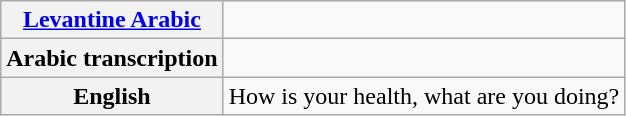<table class="wikitable">
<tr>
<th><a href='#'>Levantine Arabic</a></th>
<td><div></div></td>
</tr>
<tr>
<th>Arabic transc<span></span>ription</th>
<td></td>
</tr>
<tr>
<th>English</th>
<td>How is your health, what are you doing?</td>
</tr>
</table>
